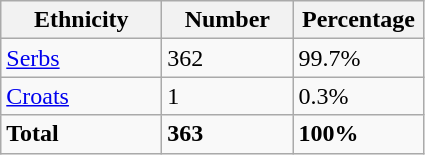<table class="wikitable">
<tr>
<th width="100px">Ethnicity</th>
<th width="80px">Number</th>
<th width="80px">Percentage</th>
</tr>
<tr>
<td><a href='#'>Serbs</a></td>
<td>362</td>
<td>99.7%</td>
</tr>
<tr>
<td><a href='#'>Croats</a></td>
<td>1</td>
<td>0.3%</td>
</tr>
<tr>
<td><strong>Total</strong></td>
<td><strong>363</strong></td>
<td><strong>100%</strong></td>
</tr>
</table>
